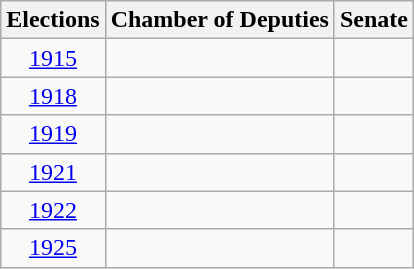<table class=wikitable style=text-align:center>
<tr>
<th>Elections</th>
<th>Chamber of Deputies</th>
<th>Senate</th>
</tr>
<tr>
<td><a href='#'>1915</a></td>
<td></td>
<td></td>
</tr>
<tr>
<td><a href='#'>1918</a></td>
<td></td>
<td></td>
</tr>
<tr>
<td><a href='#'>1919</a></td>
<td></td>
<td></td>
</tr>
<tr>
<td><a href='#'>1921</a></td>
<td></td>
<td></td>
</tr>
<tr>
<td><a href='#'>1922</a></td>
<td></td>
<td></td>
</tr>
<tr>
<td><a href='#'>1925</a></td>
<td></td>
<td></td>
</tr>
</table>
